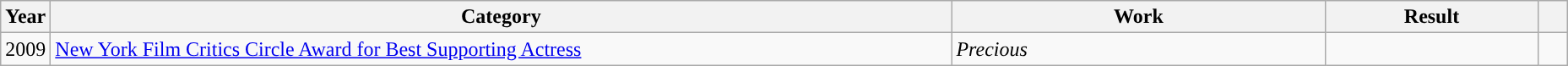<table class="wikitable">
<tr>
<th scope="col" style="width:1em;">Year</th>
<th scope="col" style="width:44em;">Category</th>
<th scope="col" style="width:18em;">Work</th>
<th scope="col" style="width:10em;">Result</th>
<th class="unsortable" style="width:1em;"></th>
</tr>
<tr>
<td>2009</td>
<td><a href='#'>New York Film Critics Circle Award for Best Supporting Actress</a></td>
<td><em>Precious</em></td>
<td></td>
<td></td>
</tr>
</table>
